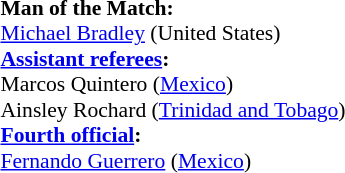<table style="width:100%; font-size:90%;">
<tr>
<td><br><strong>Man of the Match:</strong>
<br><a href='#'>Michael Bradley</a> (United States)<br><strong><a href='#'>Assistant referees</a>:</strong>
<br>Marcos Quintero (<a href='#'>Mexico</a>)
<br>Ainsley Rochard (<a href='#'>Trinidad and Tobago</a>)
<br><strong><a href='#'>Fourth official</a>:</strong>
<br><a href='#'>Fernando Guerrero</a> (<a href='#'>Mexico</a>)</td>
</tr>
</table>
